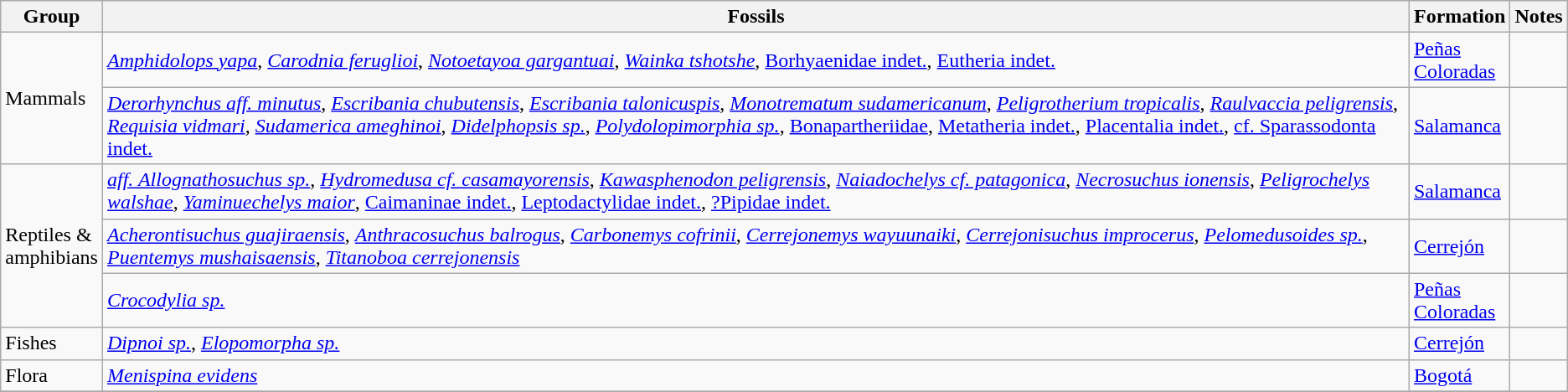<table class="wikitable sortable">
<tr>
<th>Group</th>
<th>Fossils</th>
<th>Formation</th>
<th class=unsortable>Notes</th>
</tr>
<tr>
<td rowspan=2>Mammals</td>
<td><em><a href='#'>Amphidolops yapa</a></em>, <em><a href='#'>Carodnia feruglioi</a></em>, <em><a href='#'>Notoetayoa gargantuai</a></em>, <em><a href='#'>Wainka tshotshe</a></em>, <a href='#'>Borhyaenidae indet.</a>, <a href='#'>Eutheria indet.</a></td>
<td><a href='#'>Peñas<br>Coloradas</a></td>
<td></td>
</tr>
<tr>
<td><em><a href='#'>Derorhynchus aff. minutus</a></em>, <em><a href='#'>Escribania chubutensis</a></em>, <em><a href='#'>Escribania talonicuspis</a></em>, <em><a href='#'>Monotrematum sudamericanum</a></em>, <em><a href='#'>Peligrotherium tropicalis</a></em>, <em><a href='#'>Raulvaccia peligrensis</a></em>, <em><a href='#'>Requisia vidmari</a></em>, <em><a href='#'>Sudamerica ameghinoi</a></em>, <em><a href='#'>Didelphopsis sp.</a></em>, <em><a href='#'>Polydolopimorphia sp.</a></em>, <a href='#'>Bonapartheriidae</a>, <a href='#'>Metatheria indet.</a>, <a href='#'>Placentalia indet.</a>, <a href='#'>cf. Sparassodonta indet.</a></td>
<td><a href='#'>Salamanca</a></td>
<td></td>
</tr>
<tr>
<td rowspan=3>Reptiles &<br>amphibians</td>
<td><em><a href='#'>aff. Allognathosuchus sp.</a></em>, <em><a href='#'>Hydromedusa cf. casamayorensis</a></em>, <em><a href='#'>Kawasphenodon peligrensis</a></em>, <em><a href='#'>Naiadochelys cf. patagonica</a></em>, <em><a href='#'>Necrosuchus ionensis</a></em>, <em><a href='#'>Peligrochelys walshae</a></em>, <em><a href='#'>Yaminuechelys maior</a></em>, <a href='#'>Caimaninae indet.</a>, <a href='#'>Leptodactylidae indet.</a>, <a href='#'>?Pipidae indet.</a></td>
<td><a href='#'>Salamanca</a></td>
<td></td>
</tr>
<tr>
<td><em><a href='#'>Acherontisuchus guajiraensis</a></em>, <em><a href='#'>Anthracosuchus balrogus</a></em>, <em><a href='#'>Carbonemys cofrinii</a></em>, <em><a href='#'>Cerrejonemys wayuunaiki</a></em>, <em><a href='#'>Cerrejonisuchus improcerus</a></em>, <em><a href='#'>Pelomedusoides sp.</a></em>, <em><a href='#'>Puentemys mushaisaensis</a></em>, <em><a href='#'>Titanoboa cerrejonensis</a></em></td>
<td><a href='#'>Cerrejón</a></td>
<td></td>
</tr>
<tr>
<td><em><a href='#'>Crocodylia sp.</a></em></td>
<td><a href='#'>Peñas<br>Coloradas</a></td>
<td></td>
</tr>
<tr>
<td>Fishes</td>
<td><em><a href='#'>Dipnoi sp.</a></em>, <em><a href='#'>Elopomorpha sp.</a></em></td>
<td><a href='#'>Cerrejón</a></td>
<td></td>
</tr>
<tr>
<td>Flora</td>
<td><em><a href='#'>Menispina evidens</a></em></td>
<td><a href='#'>Bogotá</a></td>
<td></td>
</tr>
<tr>
</tr>
</table>
